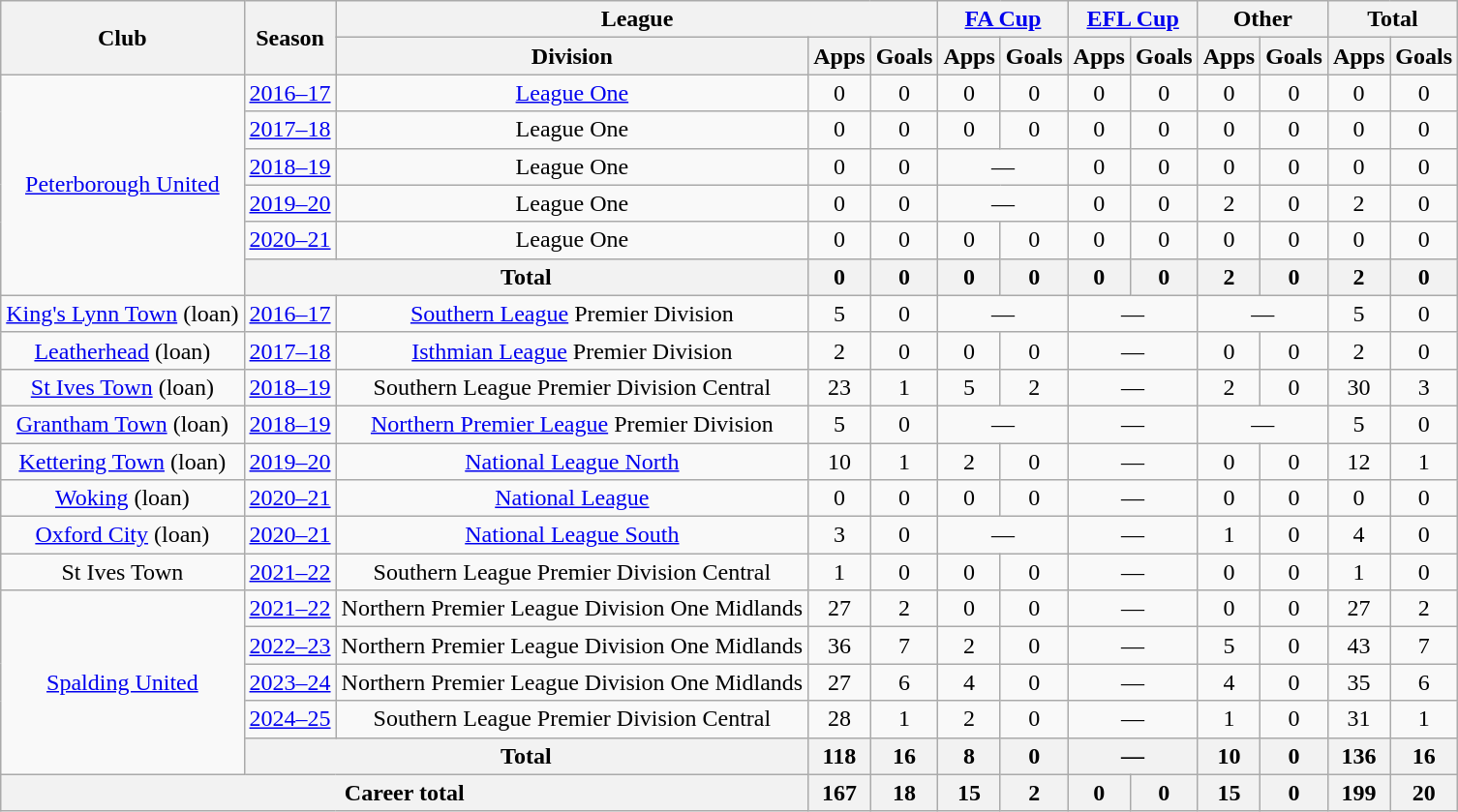<table class="wikitable" style="text-align:center">
<tr>
<th rowspan="2">Club</th>
<th rowspan="2">Season</th>
<th colspan="3">League</th>
<th colspan="2"><a href='#'>FA Cup</a></th>
<th colspan="2"><a href='#'>EFL Cup</a></th>
<th colspan="2">Other</th>
<th colspan="2">Total</th>
</tr>
<tr>
<th>Division</th>
<th>Apps</th>
<th>Goals</th>
<th>Apps</th>
<th>Goals</th>
<th>Apps</th>
<th>Goals</th>
<th>Apps</th>
<th>Goals</th>
<th>Apps</th>
<th>Goals</th>
</tr>
<tr>
<td rowspan="6"><a href='#'>Peterborough United</a></td>
<td><a href='#'>2016–17</a></td>
<td><a href='#'>League One</a></td>
<td>0</td>
<td>0</td>
<td>0</td>
<td>0</td>
<td>0</td>
<td>0</td>
<td>0</td>
<td>0</td>
<td>0</td>
<td>0</td>
</tr>
<tr>
<td><a href='#'>2017–18</a></td>
<td>League One</td>
<td>0</td>
<td>0</td>
<td>0</td>
<td>0</td>
<td>0</td>
<td>0</td>
<td>0</td>
<td>0</td>
<td>0</td>
<td>0</td>
</tr>
<tr>
<td><a href='#'>2018–19</a></td>
<td>League One</td>
<td>0</td>
<td>0</td>
<td colspan="2">—</td>
<td>0</td>
<td>0</td>
<td>0</td>
<td>0</td>
<td>0</td>
<td>0</td>
</tr>
<tr>
<td><a href='#'>2019–20</a></td>
<td>League One</td>
<td>0</td>
<td>0</td>
<td colspan="2">—</td>
<td>0</td>
<td>0</td>
<td>2</td>
<td>0</td>
<td>2</td>
<td>0</td>
</tr>
<tr>
<td><a href='#'>2020–21</a></td>
<td>League One</td>
<td>0</td>
<td>0</td>
<td>0</td>
<td>0</td>
<td>0</td>
<td>0</td>
<td>0</td>
<td>0</td>
<td>0</td>
<td>0</td>
</tr>
<tr>
<th colspan=2>Total</th>
<th>0</th>
<th>0</th>
<th>0</th>
<th>0</th>
<th>0</th>
<th>0</th>
<th>2</th>
<th>0</th>
<th>2</th>
<th>0</th>
</tr>
<tr>
<td><a href='#'>King's Lynn Town</a> (loan)</td>
<td><a href='#'>2016–17</a></td>
<td><a href='#'>Southern League</a> Premier Division</td>
<td>5</td>
<td>0</td>
<td colspan="2">—</td>
<td colspan="2">—</td>
<td colspan="2">—</td>
<td>5</td>
<td>0</td>
</tr>
<tr>
<td><a href='#'>Leatherhead</a> (loan)</td>
<td><a href='#'>2017–18</a></td>
<td><a href='#'>Isthmian League</a> Premier Division</td>
<td>2</td>
<td>0</td>
<td>0</td>
<td>0</td>
<td colspan="2">—</td>
<td>0</td>
<td>0</td>
<td>2</td>
<td>0</td>
</tr>
<tr>
<td><a href='#'>St Ives Town</a> (loan)</td>
<td><a href='#'>2018–19</a></td>
<td>Southern League Premier Division Central</td>
<td>23</td>
<td>1</td>
<td>5</td>
<td>2</td>
<td colspan="2">—</td>
<td>2</td>
<td>0</td>
<td>30</td>
<td>3</td>
</tr>
<tr>
<td><a href='#'>Grantham Town</a> (loan)</td>
<td><a href='#'>2018–19</a></td>
<td><a href='#'>Northern Premier League</a> Premier Division</td>
<td>5</td>
<td>0</td>
<td colspan="2">—</td>
<td colspan="2">—</td>
<td colspan="2">—</td>
<td>5</td>
<td>0</td>
</tr>
<tr>
<td><a href='#'>Kettering Town</a> (loan)</td>
<td><a href='#'>2019–20</a></td>
<td><a href='#'>National League North</a></td>
<td>10</td>
<td>1</td>
<td>2</td>
<td>0</td>
<td colspan="2">—</td>
<td>0</td>
<td>0</td>
<td>12</td>
<td>1</td>
</tr>
<tr>
<td><a href='#'>Woking</a> (loan)</td>
<td><a href='#'>2020–21</a></td>
<td><a href='#'>National League</a></td>
<td>0</td>
<td>0</td>
<td>0</td>
<td>0</td>
<td colspan="2">—</td>
<td>0</td>
<td>0</td>
<td>0</td>
<td>0</td>
</tr>
<tr>
<td><a href='#'>Oxford City</a> (loan)</td>
<td><a href='#'>2020–21</a></td>
<td><a href='#'>National League South</a></td>
<td>3</td>
<td>0</td>
<td colspan="2">—</td>
<td colspan="2">—</td>
<td>1</td>
<td>0</td>
<td>4</td>
<td>0</td>
</tr>
<tr>
<td>St Ives Town</td>
<td><a href='#'>2021–22</a></td>
<td>Southern League Premier Division Central</td>
<td>1</td>
<td>0</td>
<td>0</td>
<td>0</td>
<td colspan="2">—</td>
<td>0</td>
<td>0</td>
<td>1</td>
<td>0</td>
</tr>
<tr>
<td rowspan="5"><a href='#'>Spalding United</a></td>
<td><a href='#'>2021–22</a></td>
<td>Northern Premier League Division One Midlands</td>
<td>27</td>
<td>2</td>
<td>0</td>
<td>0</td>
<td colspan="2">—</td>
<td>0</td>
<td>0</td>
<td>27</td>
<td>2</td>
</tr>
<tr>
<td><a href='#'>2022–23</a></td>
<td>Northern Premier League Division One Midlands</td>
<td>36</td>
<td>7</td>
<td>2</td>
<td>0</td>
<td colspan="2">—</td>
<td>5</td>
<td>0</td>
<td>43</td>
<td>7</td>
</tr>
<tr>
<td><a href='#'>2023–24</a></td>
<td>Northern Premier League Division One Midlands</td>
<td>27</td>
<td>6</td>
<td>4</td>
<td>0</td>
<td colspan="2">—</td>
<td>4</td>
<td>0</td>
<td>35</td>
<td>6</td>
</tr>
<tr>
<td><a href='#'>2024–25</a></td>
<td>Southern League Premier Division Central</td>
<td>28</td>
<td>1</td>
<td>2</td>
<td>0</td>
<td colspan="2">—</td>
<td>1</td>
<td>0</td>
<td>31</td>
<td>1</td>
</tr>
<tr>
<th colspan=2>Total</th>
<th>118</th>
<th>16</th>
<th>8</th>
<th>0</th>
<th colspan="2">—</th>
<th>10</th>
<th>0</th>
<th>136</th>
<th>16</th>
</tr>
<tr>
<th colspan=3>Career total</th>
<th>167</th>
<th>18</th>
<th>15</th>
<th>2</th>
<th>0</th>
<th>0</th>
<th>15</th>
<th>0</th>
<th>199</th>
<th>20</th>
</tr>
</table>
